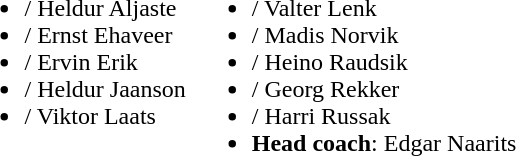<table>
<tr valign="top">
<td><br><ul><li>/ Heldur Aljaste</li><li>/ Ernst Ehaveer</li><li>/ Ervin Erik</li><li>/ Heldur Jaanson</li><li>/ Viktor Laats</li></ul></td>
<td><br><ul><li>/ Valter Lenk</li><li>/ Madis Norvik</li><li>/ Heino Raudsik</li><li>/ Georg Rekker</li><li>/ Harri Russak</li><li><strong>Head coach</strong>: Edgar Naarits</li></ul></td>
</tr>
</table>
